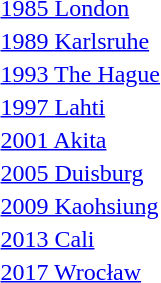<table>
<tr>
<td><a href='#'>1985 London</a></td>
<td></td>
<td></td>
<td></td>
</tr>
<tr>
<td><a href='#'>1989 Karlsruhe</a></td>
<td></td>
<td></td>
<td></td>
</tr>
<tr>
<td><a href='#'>1993 The Hague</a></td>
<td></td>
<td></td>
<td></td>
</tr>
<tr>
<td><a href='#'>1997 Lahti</a></td>
<td></td>
<td></td>
<td></td>
</tr>
<tr>
<td><a href='#'>2001 Akita</a></td>
<td></td>
<td></td>
<td></td>
</tr>
<tr>
<td><a href='#'>2005 Duisburg</a></td>
<td></td>
<td></td>
<td></td>
</tr>
<tr>
<td><a href='#'>2009 Kaohsiung</a></td>
<td></td>
<td></td>
<td></td>
</tr>
<tr>
<td><a href='#'>2013 Cali</a></td>
<td></td>
<td></td>
<td></td>
</tr>
<tr>
<td><a href='#'>2017 Wrocław</a></td>
<td></td>
<td></td>
<td></td>
</tr>
</table>
